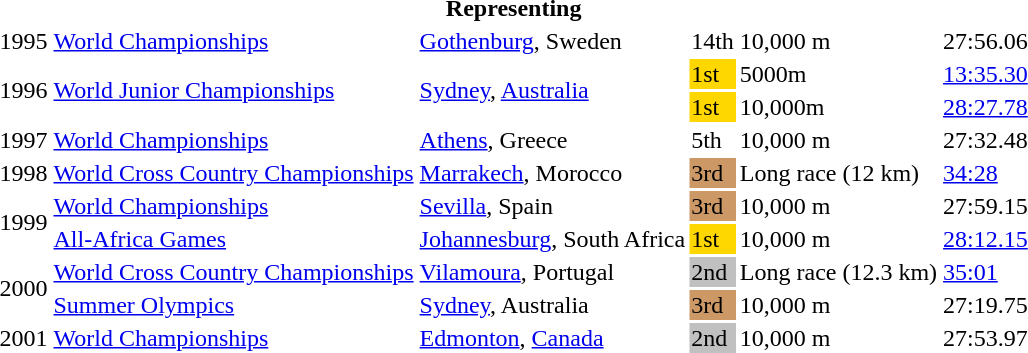<table>
<tr>
<th colspan="6">Representing </th>
</tr>
<tr>
<td>1995</td>
<td><a href='#'>World Championships</a></td>
<td><a href='#'>Gothenburg</a>, Sweden</td>
<td>14th</td>
<td>10,000 m</td>
<td>27:56.06</td>
</tr>
<tr>
<td rowspan=2>1996</td>
<td rowspan=2><a href='#'>World Junior Championships</a></td>
<td rowspan=2><a href='#'>Sydney</a>, <a href='#'>Australia</a></td>
<td bgcolor=gold>1st</td>
<td>5000m</td>
<td><a href='#'>13:35.30</a></td>
</tr>
<tr>
<td bgcolor=gold>1st</td>
<td>10,000m</td>
<td><a href='#'>28:27.78</a></td>
</tr>
<tr>
<td>1997</td>
<td><a href='#'>World Championships</a></td>
<td><a href='#'>Athens</a>, Greece</td>
<td>5th</td>
<td>10,000 m</td>
<td>27:32.48</td>
</tr>
<tr>
<td>1998</td>
<td><a href='#'>World Cross Country Championships</a></td>
<td><a href='#'>Marrakech</a>, Morocco</td>
<td bgcolor="CC9966">3rd</td>
<td>Long race (12 km)</td>
<td><a href='#'>34:28</a></td>
</tr>
<tr>
<td rowspan=2>1999</td>
<td><a href='#'>World Championships</a></td>
<td><a href='#'>Sevilla</a>, Spain</td>
<td bgcolor="CC9966">3rd</td>
<td>10,000 m</td>
<td>27:59.15</td>
</tr>
<tr>
<td><a href='#'>All-Africa Games</a></td>
<td><a href='#'>Johannesburg</a>, South Africa</td>
<td bgcolor="gold">1st</td>
<td>10,000 m</td>
<td><a href='#'>28:12.15</a></td>
</tr>
<tr>
<td rowspan=2>2000</td>
<td><a href='#'>World Cross Country Championships</a></td>
<td><a href='#'>Vilamoura</a>, Portugal</td>
<td bgcolor="silver">2nd</td>
<td>Long race (12.3 km)</td>
<td><a href='#'>35:01</a></td>
</tr>
<tr>
<td><a href='#'>Summer Olympics</a></td>
<td><a href='#'>Sydney</a>, Australia</td>
<td bgcolor="CC9966">3rd</td>
<td>10,000 m</td>
<td>27:19.75</td>
</tr>
<tr>
<td>2001</td>
<td><a href='#'>World Championships</a></td>
<td><a href='#'>Edmonton</a>, <a href='#'>Canada</a></td>
<td bgcolor="silver">2nd</td>
<td>10,000 m</td>
<td>27:53.97</td>
</tr>
</table>
